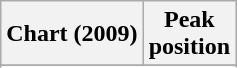<table class="wikitable sortable">
<tr>
<th>Chart (2009)</th>
<th>Peak<br>position</th>
</tr>
<tr>
</tr>
<tr>
</tr>
<tr>
</tr>
</table>
